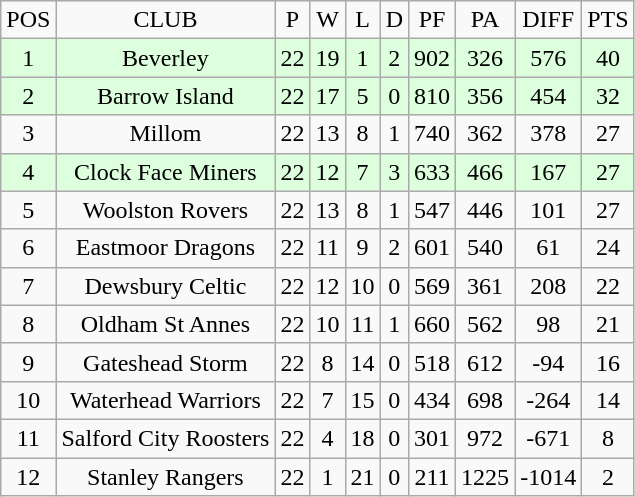<table class="wikitable" style="text-align: center;">
<tr>
<td>POS</td>
<td>CLUB</td>
<td>P</td>
<td>W</td>
<td>L</td>
<td>D</td>
<td>PF</td>
<td>PA</td>
<td>DIFF</td>
<td>PTS</td>
</tr>
<tr style="background:#ddffdd;">
<td>1</td>
<td>Beverley</td>
<td>22</td>
<td>19</td>
<td>1</td>
<td>2</td>
<td>902</td>
<td>326</td>
<td>576</td>
<td>40</td>
</tr>
<tr style="background:#ddffdd;">
<td>2</td>
<td>Barrow Island</td>
<td>22</td>
<td>17</td>
<td>5</td>
<td>0</td>
<td>810</td>
<td>356</td>
<td>454</td>
<td>32</td>
</tr>
<tr>
<td>3</td>
<td>Millom</td>
<td>22</td>
<td>13</td>
<td>8</td>
<td>1</td>
<td>740</td>
<td>362</td>
<td>378</td>
<td>27</td>
</tr>
<tr style="background:#ddffdd;">
<td>4</td>
<td>Clock Face Miners</td>
<td>22</td>
<td>12</td>
<td>7</td>
<td>3</td>
<td>633</td>
<td>466</td>
<td>167</td>
<td>27</td>
</tr>
<tr>
<td>5</td>
<td>Woolston Rovers</td>
<td>22</td>
<td>13</td>
<td>8</td>
<td>1</td>
<td>547</td>
<td>446</td>
<td>101</td>
<td>27</td>
</tr>
<tr>
<td>6</td>
<td>Eastmoor Dragons</td>
<td>22</td>
<td>11</td>
<td>9</td>
<td>2</td>
<td>601</td>
<td>540</td>
<td>61</td>
<td>24</td>
</tr>
<tr>
<td>7</td>
<td>Dewsbury Celtic</td>
<td>22</td>
<td>12</td>
<td>10</td>
<td>0</td>
<td>569</td>
<td>361</td>
<td>208</td>
<td>22</td>
</tr>
<tr>
<td>8</td>
<td>Oldham St Annes</td>
<td>22</td>
<td>10</td>
<td>11</td>
<td>1</td>
<td>660</td>
<td>562</td>
<td>98</td>
<td>21</td>
</tr>
<tr>
<td>9</td>
<td>Gateshead Storm</td>
<td>22</td>
<td>8</td>
<td>14</td>
<td>0</td>
<td>518</td>
<td>612</td>
<td>-94</td>
<td>16</td>
</tr>
<tr>
<td>10</td>
<td>Waterhead Warriors</td>
<td>22</td>
<td>7</td>
<td>15</td>
<td>0</td>
<td>434</td>
<td>698</td>
<td>-264</td>
<td>14</td>
</tr>
<tr>
<td>11</td>
<td>Salford City Roosters</td>
<td>22</td>
<td>4</td>
<td>18</td>
<td>0</td>
<td>301</td>
<td>972</td>
<td>-671</td>
<td>8</td>
</tr>
<tr>
<td>12</td>
<td>Stanley Rangers</td>
<td>22</td>
<td>1</td>
<td>21</td>
<td>0</td>
<td>211</td>
<td>1225</td>
<td>-1014</td>
<td>2</td>
</tr>
</table>
